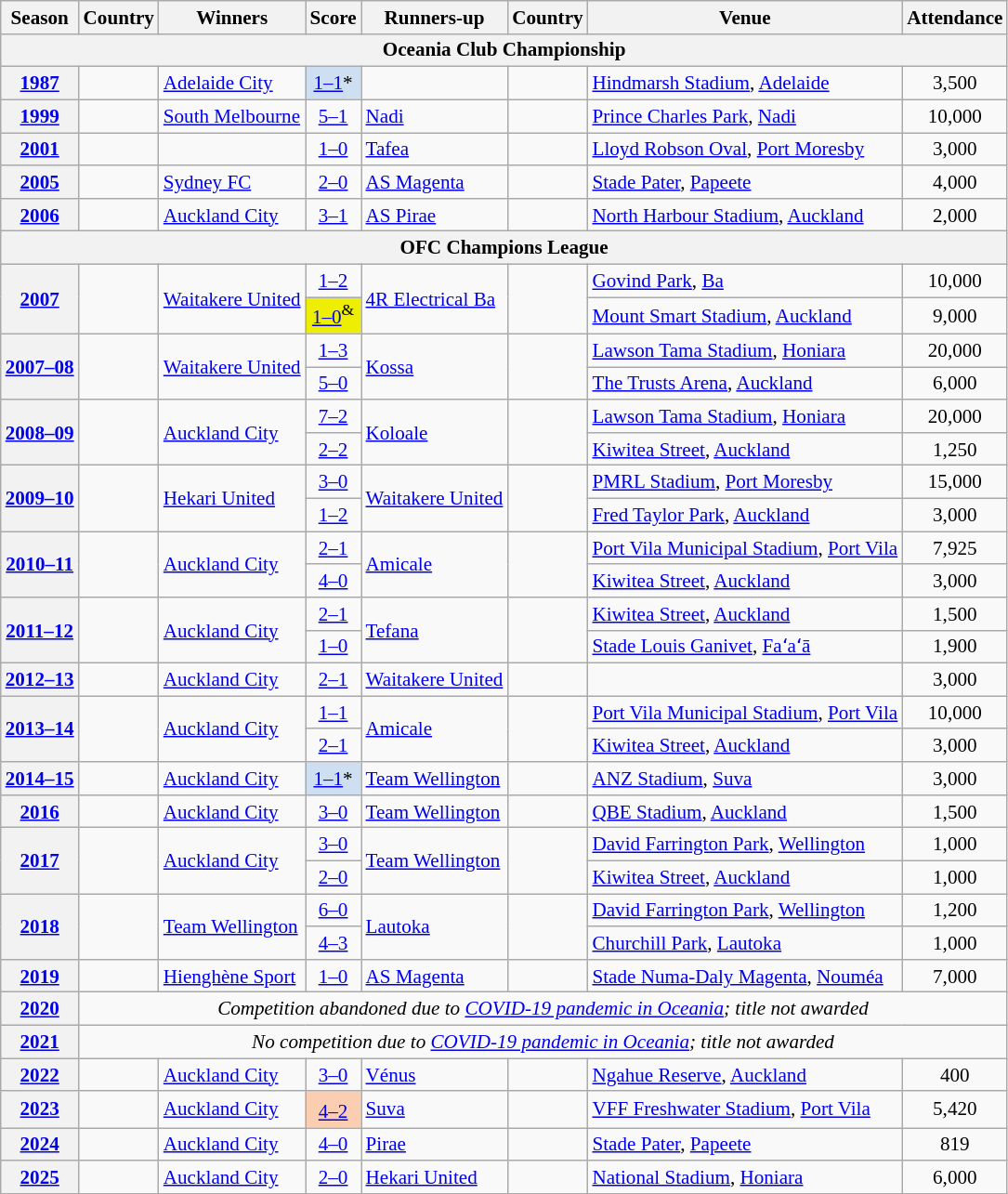<table class="wikitable plainrowheaders sortable" style="text-align:; font-size:88%;">
<tr>
<th scope=col>Season</th>
<th scope=col>Country</th>
<th scope=col>Winners</th>
<th scope=col>Score</th>
<th scope=col>Runners-up</th>
<th scope=col>Country</th>
<th scope=col>Venue</th>
<th scope="col">Attendance</th>
</tr>
<tr>
<th colspan=8>Oceania Club Championship</th>
</tr>
<tr>
<th scope="row" style="text-align:center"><a href='#'>1987</a></th>
<td></td>
<td><a href='#'>Adelaide City</a></td>
<td align=center bgcolor=cedff2><a href='#'>1–1</a>*</td>
<td></td>
<td></td>
<td> <a href='#'>Hindmarsh Stadium</a>, <a href='#'>Adelaide</a></td>
<td align=center>3,500</td>
</tr>
<tr>
<th scope="row" style="text-align:center"><a href='#'>1999</a></th>
<td></td>
<td><a href='#'>South Melbourne</a></td>
<td align=center><a href='#'>5–1</a></td>
<td><a href='#'>Nadi</a></td>
<td></td>
<td> <a href='#'>Prince Charles Park</a>, <a href='#'>Nadi</a></td>
<td align=center>10,000</td>
</tr>
<tr>
<th scope="row" style="text-align:center"><a href='#'>2001</a></th>
<td></td>
<td></td>
<td align=center><a href='#'>1–0</a></td>
<td><a href='#'>Tafea</a></td>
<td></td>
<td> <a href='#'>Lloyd Robson Oval</a>, <a href='#'>Port Moresby</a></td>
<td align=center>3,000</td>
</tr>
<tr>
<th scope="row" style="text-align:center"><a href='#'>2005</a></th>
<td></td>
<td><a href='#'>Sydney FC</a></td>
<td align=center><a href='#'>2–0</a></td>
<td><a href='#'>AS Magenta</a></td>
<td></td>
<td> <a href='#'>Stade Pater</a>, <a href='#'>Papeete</a></td>
<td align=center>4,000</td>
</tr>
<tr>
<th scope="row" style="text-align:center"><a href='#'>2006</a></th>
<td></td>
<td><a href='#'>Auckland City</a></td>
<td align=center><a href='#'>3–1</a></td>
<td><a href='#'>AS Pirae</a></td>
<td></td>
<td> <a href='#'>North Harbour Stadium</a>, <a href='#'>Auckland</a></td>
<td align=center>2,000</td>
</tr>
<tr>
<th colspan=8>OFC Champions League</th>
</tr>
<tr>
<th scope="row" style="text-align:center" rowspan=2><a href='#'>2007</a></th>
<td rowspan=2></td>
<td rowspan=2><a href='#'>Waitakere United</a></td>
<td align=center><a href='#'>1–2</a></td>
<td rowspan=2><a href='#'>4R Electrical Ba</a></td>
<td rowspan=2></td>
<td> <a href='#'>Govind Park</a>, <a href='#'>Ba</a></td>
<td align=center>10,000</td>
</tr>
<tr>
<td align=center bgcolor="#eeee00"><a href='#'>1–0</a><sup>&</sup></td>
<td> <a href='#'>Mount Smart Stadium</a>, <a href='#'>Auckland</a></td>
<td align=center>9,000</td>
</tr>
<tr>
<th scope="row" style="text-align:center" rowspan=2><a href='#'>2007–08</a></th>
<td rowspan=2></td>
<td rowspan=2><a href='#'>Waitakere United</a></td>
<td align=center><a href='#'>1–3</a></td>
<td rowspan=2><a href='#'>Kossa</a></td>
<td rowspan=2></td>
<td> <a href='#'>Lawson Tama Stadium</a>, <a href='#'>Honiara</a></td>
<td align=center>20,000</td>
</tr>
<tr>
<td align=center><a href='#'>5–0</a></td>
<td> <a href='#'>The Trusts Arena</a>, <a href='#'>Auckland</a></td>
<td align=center>6,000</td>
</tr>
<tr>
<th scope="row" style="text-align:center" rowspan=2><a href='#'>2008–09</a></th>
<td rowspan=2></td>
<td rowspan=2><a href='#'>Auckland City</a></td>
<td align=center><a href='#'>7–2</a></td>
<td rowspan=2><a href='#'>Koloale</a></td>
<td rowspan=2></td>
<td> <a href='#'>Lawson Tama Stadium</a>, <a href='#'>Honiara</a></td>
<td align=center>20,000</td>
</tr>
<tr>
<td align=center><a href='#'>2–2</a></td>
<td> <a href='#'>Kiwitea Street</a>, <a href='#'>Auckland</a></td>
<td align=center>1,250</td>
</tr>
<tr>
<th scope="row" style="text-align:center" rowspan=2><a href='#'>2009–10</a></th>
<td rowspan=2></td>
<td rowspan=2><a href='#'>Hekari United</a></td>
<td align=center><a href='#'>3–0</a></td>
<td rowspan=2><a href='#'>Waitakere United</a></td>
<td rowspan=2></td>
<td> <a href='#'>PMRL Stadium</a>, <a href='#'>Port Moresby</a></td>
<td align=center>15,000</td>
</tr>
<tr>
<td align=center><a href='#'>1–2</a></td>
<td> <a href='#'>Fred Taylor Park</a>, <a href='#'>Auckland</a></td>
<td align=center>3,000</td>
</tr>
<tr>
<th scope="row" style="text-align:center" rowspan=2><a href='#'>2010–11</a></th>
<td rowspan=2></td>
<td rowspan=2><a href='#'>Auckland City</a></td>
<td align=center><a href='#'>2–1</a></td>
<td rowspan=2><a href='#'>Amicale</a></td>
<td rowspan=2></td>
<td> <a href='#'>Port Vila Municipal Stadium</a>, <a href='#'>Port Vila</a></td>
<td align=center>7,925</td>
</tr>
<tr>
<td align=center><a href='#'>4–0</a></td>
<td> <a href='#'>Kiwitea Street</a>, <a href='#'>Auckland</a></td>
<td align=center>3,000</td>
</tr>
<tr>
<th scope="row" style="text-align:center" rowspan=2><a href='#'>2011–12</a></th>
<td rowspan=2></td>
<td rowspan=2><a href='#'>Auckland City</a></td>
<td align=center><a href='#'>2–1</a></td>
<td rowspan=2><a href='#'>Tefana</a></td>
<td rowspan=2></td>
<td> <a href='#'>Kiwitea Street</a>, <a href='#'>Auckland</a></td>
<td align=center>1,500</td>
</tr>
<tr>
<td align=center><a href='#'>1–0</a></td>
<td> <a href='#'>Stade Louis Ganivet</a>, <a href='#'>Faʻaʻā</a></td>
<td align=center>1,900</td>
</tr>
<tr>
<th scope="row" style="text-align:center"><a href='#'>2012–13</a></th>
<td></td>
<td><a href='#'>Auckland City</a></td>
<td align=center><a href='#'>2–1</a></td>
<td><a href='#'>Waitakere United</a></td>
<td></td>
<td></td>
<td align=center>3,000</td>
</tr>
<tr>
<th scope="row" style="text-align:center" rowspan=2><a href='#'>2013–14</a></th>
<td rowspan=2></td>
<td rowspan=2><a href='#'>Auckland City</a></td>
<td align=center><a href='#'>1–1</a></td>
<td rowspan=2><a href='#'>Amicale</a></td>
<td rowspan=2></td>
<td> <a href='#'>Port Vila Municipal Stadium</a>, <a href='#'>Port Vila</a></td>
<td align=center>10,000</td>
</tr>
<tr>
<td align=center><a href='#'>2–1</a></td>
<td> <a href='#'>Kiwitea Street</a>, <a href='#'>Auckland</a></td>
<td align=center>3,000</td>
</tr>
<tr>
<th scope="row" style="text-align:center"><a href='#'>2014–15</a></th>
<td></td>
<td><a href='#'>Auckland City</a></td>
<td align=center bgcolor=cedff2><a href='#'>1–1</a>*</td>
<td><a href='#'>Team Wellington</a></td>
<td></td>
<td> <a href='#'>ANZ Stadium</a>, <a href='#'>Suva</a></td>
<td align=center>3,000</td>
</tr>
<tr>
<th scope="row" style="text-align:center"><a href='#'>2016</a></th>
<td></td>
<td><a href='#'>Auckland City</a></td>
<td align=center><a href='#'>3–0</a></td>
<td><a href='#'>Team Wellington</a></td>
<td></td>
<td> <a href='#'>QBE Stadium</a>, <a href='#'>Auckland</a></td>
<td align=center>1,500</td>
</tr>
<tr>
<th scope="row" style="text-align:center" rowspan=2><a href='#'>2017</a></th>
<td rowspan=2></td>
<td rowspan=2><a href='#'>Auckland City</a></td>
<td align=center><a href='#'>3–0</a></td>
<td rowspan=2><a href='#'>Team Wellington</a></td>
<td rowspan=2></td>
<td> <a href='#'>David Farrington Park</a>, <a href='#'>Wellington</a></td>
<td align=center>1,000</td>
</tr>
<tr>
<td align=center><a href='#'>2–0</a></td>
<td> <a href='#'>Kiwitea Street</a>, <a href='#'>Auckland</a></td>
<td align=center>1,000</td>
</tr>
<tr>
<th scope="row" style="text-align:center" rowspan=2><a href='#'>2018</a></th>
<td rowspan=2></td>
<td rowspan=2><a href='#'>Team Wellington</a></td>
<td align=center><a href='#'>6–0</a></td>
<td rowspan=2><a href='#'>Lautoka</a></td>
<td rowspan=2></td>
<td> <a href='#'>David Farrington Park</a>, <a href='#'>Wellington</a></td>
<td align=center>1,200</td>
</tr>
<tr>
<td align=center><a href='#'>4–3</a></td>
<td> <a href='#'>Churchill Park</a>, <a href='#'>Lautoka</a></td>
<td align=center>1,000</td>
</tr>
<tr>
<th scope="row" style="text-align:center"><a href='#'>2019</a></th>
<td></td>
<td><a href='#'>Hienghène Sport</a></td>
<td align=center><a href='#'>1–0</a></td>
<td><a href='#'>AS Magenta</a></td>
<td></td>
<td> <a href='#'>Stade Numa-Daly Magenta</a>, <a href='#'>Nouméa</a></td>
<td align=center>7,000</td>
</tr>
<tr>
<th scope="row" style="text-align:center"><a href='#'>2020</a></th>
<td colspan=7 align=center><em>Competition abandoned due to <a href='#'>COVID-19 pandemic in Oceania</a>; title not awarded</em></td>
</tr>
<tr>
<th scope="row" style="text-align:center"><a href='#'>2021</a></th>
<td colspan=7 align=center><em>No competition due to <a href='#'>COVID-19 pandemic in Oceania</a>; title not awarded</em></td>
</tr>
<tr>
<th scope="row" style="text-align:center"><a href='#'>2022</a></th>
<td></td>
<td><a href='#'>Auckland City</a></td>
<td align=center><a href='#'>3–0</a></td>
<td><a href='#'>Vénus</a></td>
<td></td>
<td> <a href='#'>Ngahue Reserve</a>, <a href='#'>Auckland</a></td>
<td align=center>400</td>
</tr>
<tr>
<th scope="row" style="text-align:center"><a href='#'>2023</a></th>
<td></td>
<td><a href='#'>Auckland City</a></td>
<td align=center bgcolor="#FBCEB1"><a href='#'>4–2</a><sup></sup></td>
<td><a href='#'>Suva</a></td>
<td></td>
<td> <a href='#'>VFF Freshwater Stadium</a>, <a href='#'>Port Vila</a></td>
<td align=center>5,420</td>
</tr>
<tr>
<th scope="row" style="text-align:center"><a href='#'>2024</a></th>
<td></td>
<td><a href='#'>Auckland City</a></td>
<td align=center><a href='#'>4–0</a></td>
<td><a href='#'>Pirae</a></td>
<td></td>
<td> <a href='#'>Stade Pater</a>, <a href='#'>Papeete</a></td>
<td align=center>819</td>
</tr>
<tr>
<th scope="row" style="text-align:center"><a href='#'>2025</a></th>
<td></td>
<td><a href='#'>Auckland City</a></td>
<td align=center><a href='#'>2–0</a></td>
<td><a href='#'>Hekari United</a></td>
<td></td>
<td> <a href='#'>National Stadium</a>, <a href='#'>Honiara</a></td>
<td align=center>6,000</td>
</tr>
<tr>
</tr>
</table>
